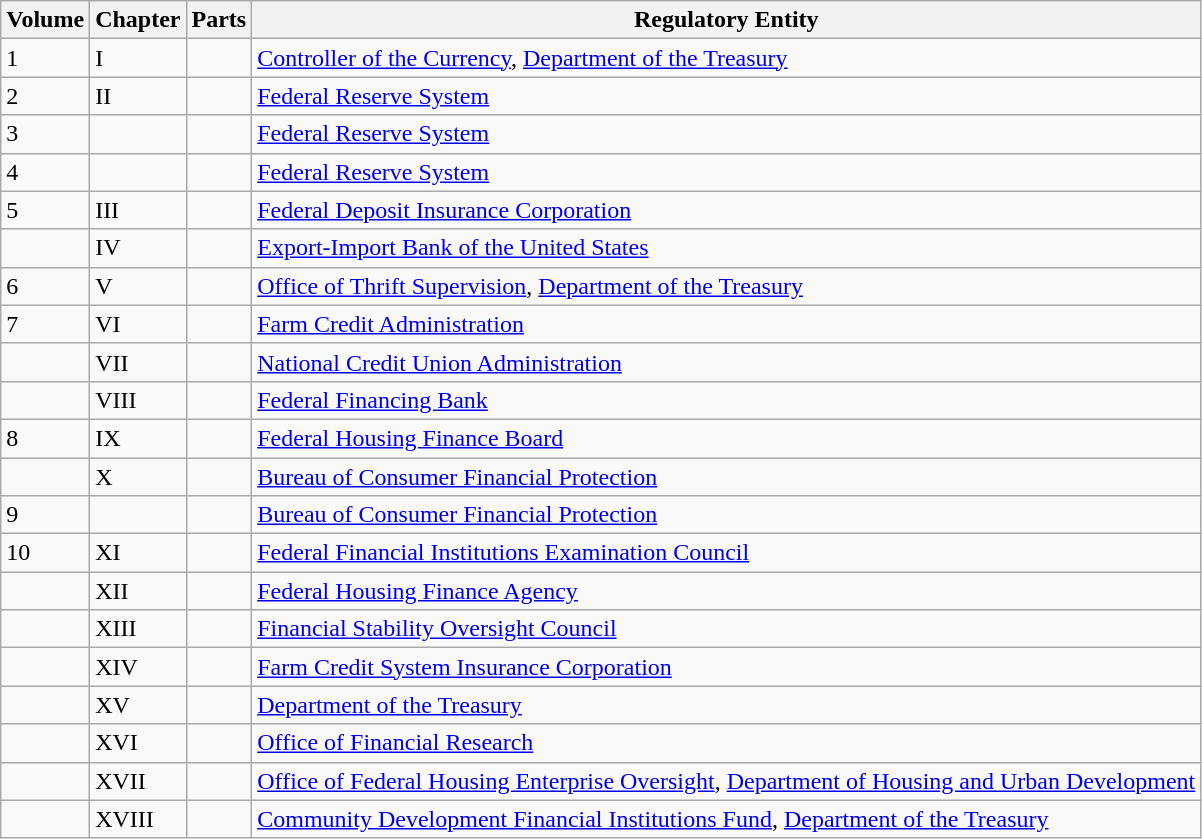<table class="wikitable">
<tr>
<th>Volume</th>
<th>Chapter</th>
<th>Parts</th>
<th>Regulatory Entity</th>
</tr>
<tr>
<td>1</td>
<td>I</td>
<td></td>
<td><a href='#'>Controller of the Currency</a>, <a href='#'>Department of the Treasury</a></td>
</tr>
<tr>
<td>2</td>
<td>II</td>
<td></td>
<td><a href='#'>Federal Reserve System</a></td>
</tr>
<tr>
<td>3</td>
<td></td>
<td></td>
<td><a href='#'>Federal Reserve System</a></td>
</tr>
<tr>
<td>4</td>
<td></td>
<td></td>
<td><a href='#'>Federal Reserve System</a></td>
</tr>
<tr>
<td>5</td>
<td>III</td>
<td></td>
<td><a href='#'>Federal Deposit Insurance Corporation</a></td>
</tr>
<tr>
<td></td>
<td>IV</td>
<td></td>
<td><a href='#'>Export-Import Bank of the United States</a></td>
</tr>
<tr>
<td>6</td>
<td>V</td>
<td></td>
<td><a href='#'>Office of Thrift Supervision</a>, <a href='#'>Department of the Treasury</a></td>
</tr>
<tr>
<td>7</td>
<td>VI</td>
<td></td>
<td><a href='#'>Farm Credit Administration</a></td>
</tr>
<tr>
<td></td>
<td>VII</td>
<td></td>
<td><a href='#'>National Credit Union Administration</a></td>
</tr>
<tr>
<td></td>
<td>VIII</td>
<td></td>
<td><a href='#'>Federal Financing Bank</a></td>
</tr>
<tr>
<td>8</td>
<td>IX</td>
<td></td>
<td><a href='#'>Federal Housing Finance Board</a></td>
</tr>
<tr>
<td></td>
<td>X</td>
<td></td>
<td><a href='#'>Bureau of Consumer Financial Protection</a></td>
</tr>
<tr>
<td>9</td>
<td></td>
<td></td>
<td><a href='#'>Bureau of Consumer Financial Protection</a></td>
</tr>
<tr>
<td>10</td>
<td>XI</td>
<td></td>
<td><a href='#'>Federal Financial Institutions Examination Council</a></td>
</tr>
<tr>
<td></td>
<td>XII</td>
<td></td>
<td><a href='#'>Federal Housing Finance Agency</a></td>
</tr>
<tr>
<td></td>
<td>XIII</td>
<td></td>
<td><a href='#'>Financial Stability Oversight Council</a></td>
</tr>
<tr>
<td></td>
<td>XIV</td>
<td></td>
<td><a href='#'>Farm Credit System Insurance Corporation</a></td>
</tr>
<tr>
<td></td>
<td>XV</td>
<td></td>
<td><a href='#'>Department of the Treasury</a></td>
</tr>
<tr>
<td></td>
<td>XVI</td>
<td></td>
<td><a href='#'>Office of Financial Research</a></td>
</tr>
<tr>
<td></td>
<td>XVII</td>
<td></td>
<td><a href='#'>Office of Federal Housing Enterprise Oversight</a>, <a href='#'>Department of Housing and Urban Development</a></td>
</tr>
<tr>
<td></td>
<td>XVIII</td>
<td></td>
<td><a href='#'>Community Development Financial Institutions Fund</a>, <a href='#'>Department of the Treasury</a></td>
</tr>
</table>
